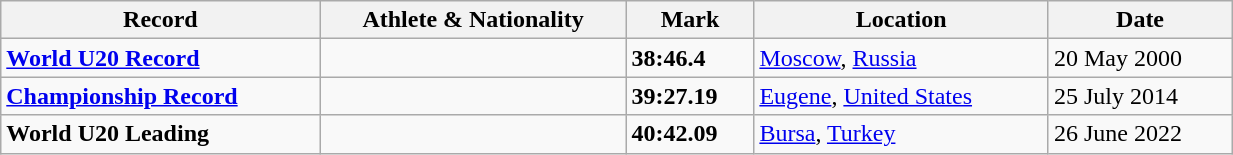<table class="wikitable" width=65%>
<tr>
<th>Record</th>
<th>Athlete & Nationality</th>
<th>Mark</th>
<th>Location</th>
<th>Date</th>
</tr>
<tr>
<td><strong><a href='#'>World U20 Record</a></strong></td>
<td></td>
<td><strong>38:46.4</strong></td>
<td><a href='#'>Moscow</a>, <a href='#'>Russia</a></td>
<td>20 May 2000</td>
</tr>
<tr>
<td><strong><a href='#'>Championship Record</a></strong></td>
<td></td>
<td><strong>39:27.19</strong></td>
<td><a href='#'>Eugene</a>, <a href='#'>United States</a></td>
<td>25 July 2014</td>
</tr>
<tr>
<td><strong>World U20 Leading</strong></td>
<td></td>
<td><strong>40:42.09</strong></td>
<td><a href='#'>Bursa</a>, <a href='#'>Turkey</a></td>
<td>26 June 2022</td>
</tr>
</table>
